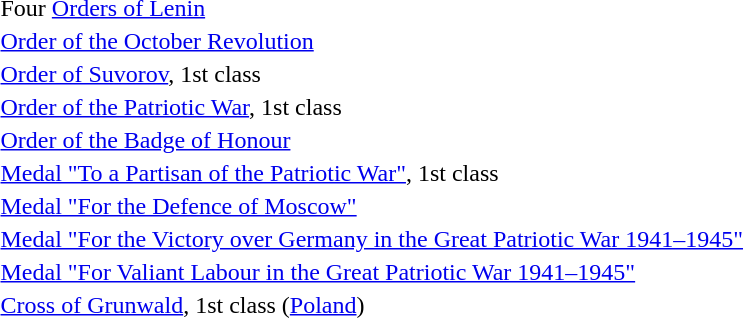<table>
<tr>
<td></td>
<td>Four <a href='#'>Orders of Lenin</a></td>
</tr>
<tr>
<td></td>
<td><a href='#'>Order of the October Revolution</a></td>
</tr>
<tr>
<td></td>
<td><a href='#'>Order of Suvorov</a>, 1st class</td>
</tr>
<tr>
<td></td>
<td><a href='#'>Order of the Patriotic War</a>, 1st class</td>
</tr>
<tr>
<td></td>
<td><a href='#'>Order of the Badge of Honour</a></td>
</tr>
<tr>
<td></td>
<td><a href='#'>Medal "To a Partisan of the Patriotic War"</a>, 1st class</td>
</tr>
<tr>
<td></td>
<td><a href='#'>Medal "For the Defence of Moscow"</a></td>
</tr>
<tr>
<td></td>
<td><a href='#'>Medal "For the Victory over Germany in the Great Patriotic War 1941–1945"</a></td>
</tr>
<tr>
<td></td>
<td><a href='#'>Medal "For Valiant Labour in the Great Patriotic War 1941–1945"</a></td>
</tr>
<tr>
<td></td>
<td><a href='#'>Cross of Grunwald</a>, 1st class (<a href='#'>Poland</a>)</td>
</tr>
<tr>
</tr>
</table>
